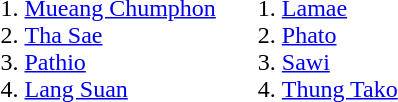<table>
<tr>
<td valign=top><br><ol><li><a href='#'>Mueang Chumphon</a></li><li><a href='#'>Tha Sae</a></li><li><a href='#'>Pathio</a></li><li><a href='#'>Lang Suan</a></li></ol></td>
<td valign=top><br><ol>
<li><a href='#'>Lamae</a></li>
<li><a href='#'>Phato</a></li>
<li><a href='#'>Sawi</a></li>
<li><a href='#'>Thung Tako</a></li>
</ol></td>
</tr>
</table>
